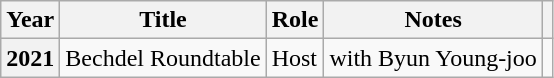<table class="wikitable plainrowheaders sortable">
<tr>
<th scope="col">Year</th>
<th scope="col">Title</th>
<th scope="col">Role</th>
<th scope="col" class="unsortable">Notes</th>
<th scope="col" class="unsortable"></th>
</tr>
<tr>
<th scope="row">2021</th>
<td>Bechdel Roundtable</td>
<td>Host</td>
<td>with Byun Young-joo</td>
<td style="text-align:center"></td>
</tr>
</table>
